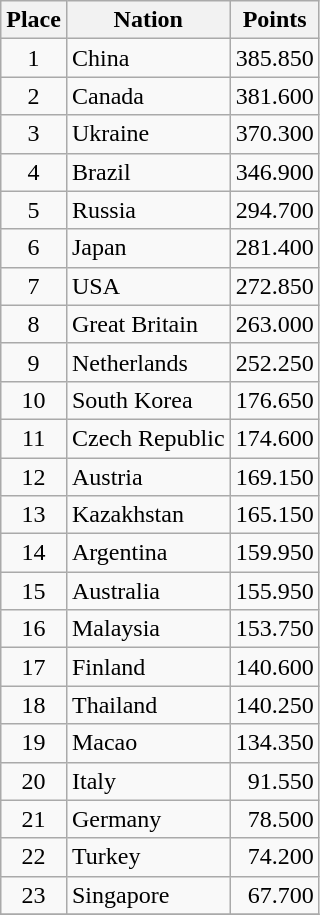<table class=wikitable>
<tr>
<th>Place</th>
<th>Nation</th>
<th>Points</th>
</tr>
<tr>
<td align=center>1</td>
<td> China</td>
<td align=right>385.850</td>
</tr>
<tr>
<td align=center>2</td>
<td> Canada</td>
<td align=right>381.600</td>
</tr>
<tr>
<td align=center>3</td>
<td> Ukraine</td>
<td align=right>370.300</td>
</tr>
<tr>
<td align=center>4</td>
<td> Brazil</td>
<td align=right>346.900</td>
</tr>
<tr>
<td align=center>5</td>
<td> Russia</td>
<td align=right>294.700</td>
</tr>
<tr>
<td align=center>6</td>
<td> Japan</td>
<td align=right>281.400</td>
</tr>
<tr>
<td align=center>7</td>
<td> USA</td>
<td align=right>272.850</td>
</tr>
<tr>
<td align=center>8</td>
<td> Great Britain</td>
<td align=right>263.000</td>
</tr>
<tr>
<td align=center>9</td>
<td> Netherlands</td>
<td align=right>252.250</td>
</tr>
<tr>
<td align=center>10</td>
<td> South Korea</td>
<td align=right>176.650</td>
</tr>
<tr>
<td align=center>11</td>
<td> Czech Republic</td>
<td align=right>174.600</td>
</tr>
<tr>
<td align=center>12</td>
<td> Austria</td>
<td align=right>169.150</td>
</tr>
<tr>
<td align=center>13</td>
<td> Kazakhstan</td>
<td align=right>165.150</td>
</tr>
<tr>
<td align=center>14</td>
<td> Argentina</td>
<td align=right>159.950</td>
</tr>
<tr>
<td align=center>15</td>
<td> Australia</td>
<td align=right>155.950</td>
</tr>
<tr>
<td align=center>16</td>
<td> Malaysia</td>
<td align=right>153.750</td>
</tr>
<tr>
<td align=center>17</td>
<td> Finland</td>
<td align=right>140.600</td>
</tr>
<tr>
<td align=center>18</td>
<td> Thailand</td>
<td align=right>140.250</td>
</tr>
<tr>
<td align=center>19</td>
<td> Macao</td>
<td align=right>134.350</td>
</tr>
<tr>
<td align=center>20</td>
<td> Italy</td>
<td align=right>91.550</td>
</tr>
<tr>
<td align=center>21</td>
<td> Germany</td>
<td align=right>78.500</td>
</tr>
<tr>
<td align=center>22</td>
<td> Turkey</td>
<td align=right>74.200</td>
</tr>
<tr>
<td align=center>23</td>
<td> Singapore</td>
<td align=right>67.700</td>
</tr>
<tr>
</tr>
</table>
